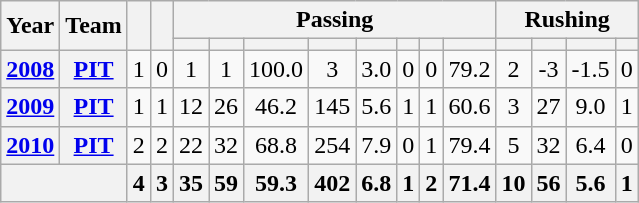<table class="wikitable sortable" style="text-align:center">
<tr>
<th rowspan=2>Year</th>
<th rowspan=2>Team</th>
<th rowspan=2></th>
<th rowspan=2></th>
<th colspan=8>Passing</th>
<th colspan=4>Rushing</th>
</tr>
<tr>
<th></th>
<th></th>
<th></th>
<th></th>
<th></th>
<th></th>
<th></th>
<th></th>
<th></th>
<th></th>
<th></th>
<th></th>
</tr>
<tr>
<th><a href='#'>2008</a></th>
<th><a href='#'>PIT</a></th>
<td>1</td>
<td>0</td>
<td>1</td>
<td>1</td>
<td>100.0</td>
<td>3</td>
<td>3.0</td>
<td>0</td>
<td>0</td>
<td>79.2</td>
<td>2</td>
<td>-3</td>
<td>-1.5</td>
<td>0</td>
</tr>
<tr>
<th><a href='#'>2009</a></th>
<th><a href='#'>PIT</a></th>
<td>1</td>
<td>1</td>
<td>12</td>
<td>26</td>
<td>46.2</td>
<td>145</td>
<td>5.6</td>
<td>1</td>
<td>1</td>
<td>60.6</td>
<td>3</td>
<td>27</td>
<td>9.0</td>
<td>1</td>
</tr>
<tr>
<th><a href='#'>2010</a></th>
<th><a href='#'>PIT</a></th>
<td>2</td>
<td>2</td>
<td>22</td>
<td>32</td>
<td>68.8</td>
<td>254</td>
<td>7.9</td>
<td>0</td>
<td>1</td>
<td>79.4</td>
<td>5</td>
<td>32</td>
<td>6.4</td>
<td>0</td>
</tr>
<tr class="sortbottom">
<th colspan=2></th>
<th>4</th>
<th>3</th>
<th>35</th>
<th>59</th>
<th>59.3</th>
<th>402</th>
<th>6.8</th>
<th>1</th>
<th>2</th>
<th>71.4</th>
<th>10</th>
<th>56</th>
<th>5.6</th>
<th>1</th>
</tr>
</table>
